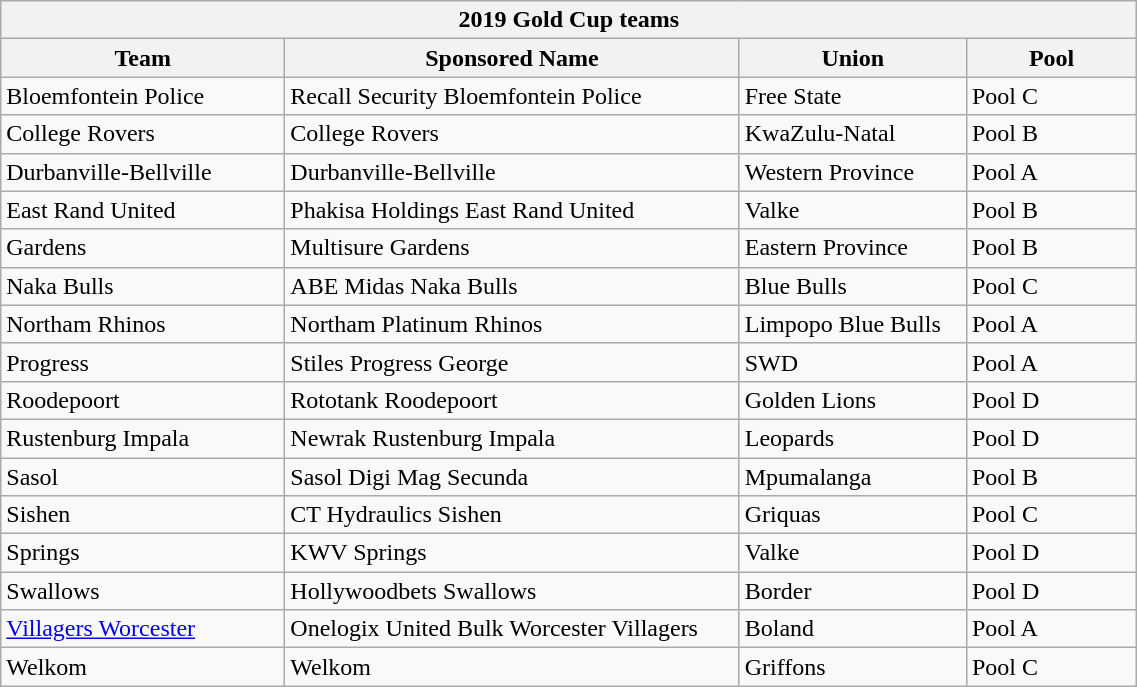<table class="wikitable collapsible sortable" style="text-align:left; font-size:100%; width:60%;">
<tr>
<th colspan="100%" align=center>2019 Gold Cup teams</th>
</tr>
<tr>
<th style="width:25%;">Team</th>
<th style="width:40%;">Sponsored Name</th>
<th style="width:20%;">Union</th>
<th style="width:15%;">Pool</th>
</tr>
<tr>
<td>Bloemfontein Police</td>
<td>Recall Security Bloemfontein Police</td>
<td>Free State</td>
<td>Pool C</td>
</tr>
<tr>
<td>College Rovers</td>
<td>College Rovers</td>
<td>KwaZulu-Natal</td>
<td>Pool B</td>
</tr>
<tr>
<td>Durbanville-Bellville</td>
<td>Durbanville-Bellville</td>
<td>Western Province</td>
<td>Pool A</td>
</tr>
<tr>
<td>East Rand United</td>
<td>Phakisa Holdings East Rand United</td>
<td>Valke</td>
<td>Pool B</td>
</tr>
<tr>
<td>Gardens</td>
<td>Multisure Gardens</td>
<td>Eastern Province</td>
<td>Pool B</td>
</tr>
<tr>
<td>Naka Bulls</td>
<td>ABE Midas Naka Bulls</td>
<td>Blue Bulls</td>
<td>Pool C</td>
</tr>
<tr>
<td>Northam Rhinos</td>
<td>Northam Platinum Rhinos</td>
<td>Limpopo Blue Bulls</td>
<td>Pool A</td>
</tr>
<tr>
<td>Progress</td>
<td>Stiles Progress George</td>
<td>SWD</td>
<td>Pool A</td>
</tr>
<tr>
<td>Roodepoort</td>
<td>Rototank Roodepoort</td>
<td>Golden Lions</td>
<td>Pool D</td>
</tr>
<tr>
<td>Rustenburg Impala</td>
<td>Newrak Rustenburg Impala</td>
<td>Leopards</td>
<td>Pool D</td>
</tr>
<tr>
<td>Sasol</td>
<td>Sasol Digi Mag Secunda</td>
<td>Mpumalanga</td>
<td>Pool B</td>
</tr>
<tr>
<td>Sishen</td>
<td>CT Hydraulics Sishen</td>
<td>Griquas</td>
<td>Pool C</td>
</tr>
<tr>
<td>Springs</td>
<td>KWV Springs</td>
<td>Valke</td>
<td>Pool D</td>
</tr>
<tr>
<td>Swallows</td>
<td>Hollywoodbets Swallows</td>
<td>Border</td>
<td>Pool D</td>
</tr>
<tr>
<td><a href='#'>Villagers Worcester</a></td>
<td>Onelogix United Bulk Worcester Villagers</td>
<td>Boland</td>
<td>Pool A</td>
</tr>
<tr>
<td>Welkom</td>
<td>Welkom</td>
<td>Griffons</td>
<td>Pool C</td>
</tr>
</table>
